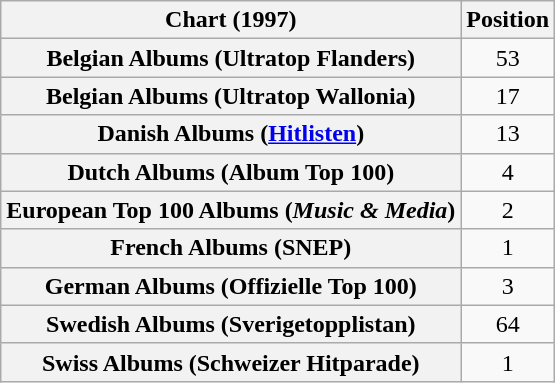<table class="wikitable sortable plainrowheaders" style="text-align:center;">
<tr>
<th scope="column">Chart (1997)</th>
<th scope="column">Position</th>
</tr>
<tr>
<th scope="row">Belgian Albums (Ultratop Flanders)</th>
<td>53</td>
</tr>
<tr>
<th scope="row">Belgian Albums (Ultratop Wallonia)</th>
<td>17</td>
</tr>
<tr>
<th scope="row">Danish Albums (<a href='#'>Hitlisten</a>)</th>
<td>13</td>
</tr>
<tr>
<th scope="row">Dutch Albums (Album Top 100)</th>
<td>4</td>
</tr>
<tr>
<th scope="row">European Top 100 Albums (<em>Music & Media</em>)</th>
<td>2</td>
</tr>
<tr>
<th scope="row">French Albums (SNEP)</th>
<td>1</td>
</tr>
<tr>
<th scope="row">German Albums (Offizielle Top 100)</th>
<td>3</td>
</tr>
<tr>
<th scope="row">Swedish Albums (Sverigetopplistan)</th>
<td>64</td>
</tr>
<tr>
<th scope="row">Swiss Albums (Schweizer Hitparade)</th>
<td>1</td>
</tr>
</table>
